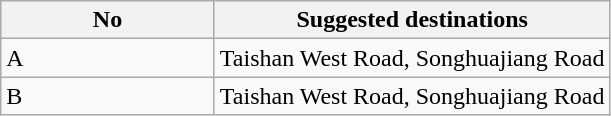<table class="wikitable" style="margin-bottom: 10px;">
<tr>
<th width="135px">No</th>
<th>Suggested destinations</th>
</tr>
<tr>
<td>A</td>
<td>Taishan West Road, Songhuajiang Road</td>
</tr>
<tr>
<td>B</td>
<td>Taishan West Road, Songhuajiang Road</td>
</tr>
</table>
